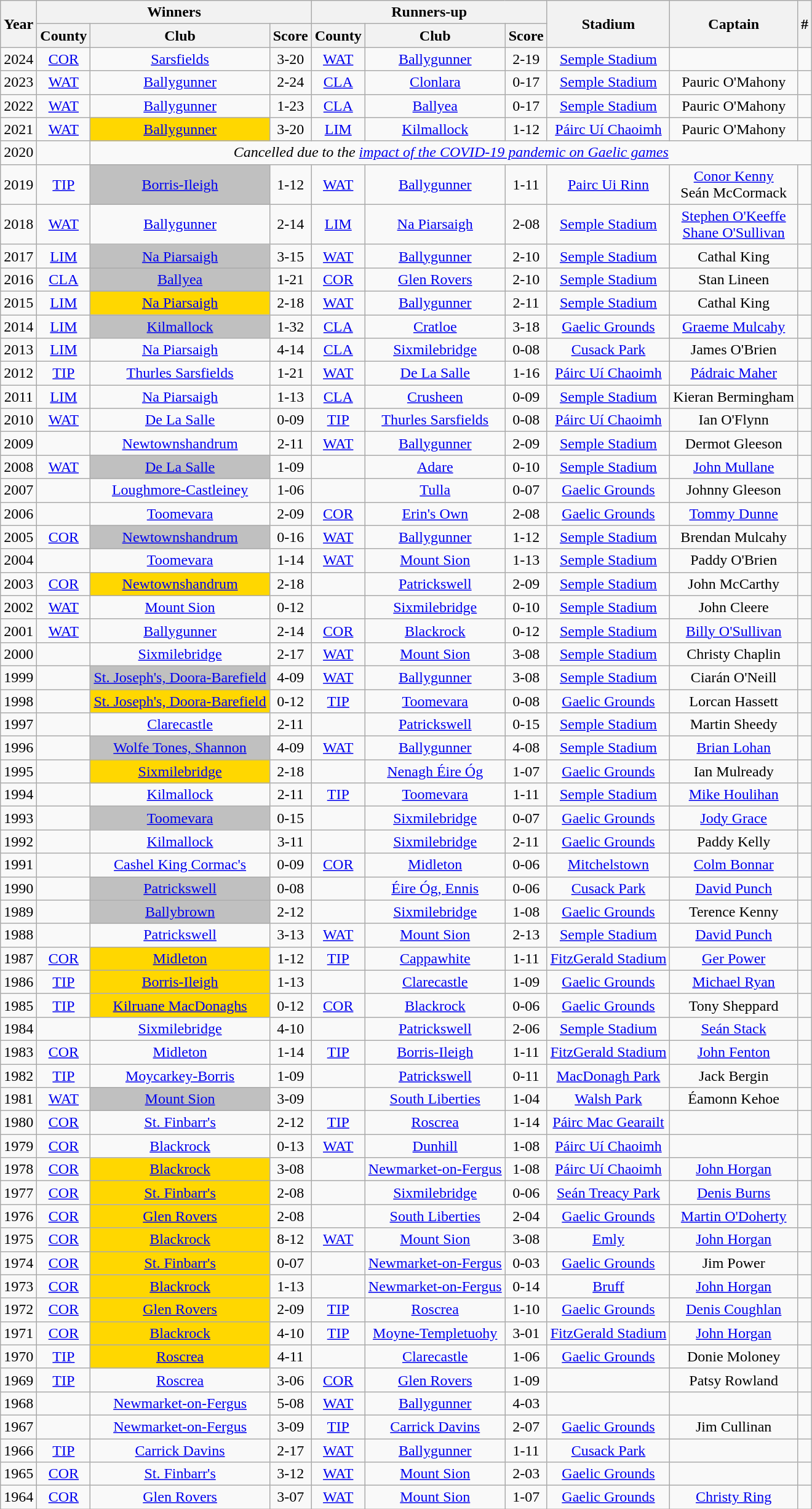<table class="wikitable sortable" style="text-align:center;">
<tr>
<th rowspan="2" scope="col">Year</th>
<th colspan="3">Winners</th>
<th colspan="3">Runners-up</th>
<th rowspan="2" scope="col">Stadium</th>
<th rowspan="2" scope="col">Captain</th>
<th rowspan="2" scope="col">#</th>
</tr>
<tr>
<th>County</th>
<th>Club</th>
<th>Score</th>
<th>County</th>
<th>Club</th>
<th>Score</th>
</tr>
<tr>
<td>2024</td>
<td> <a href='#'>COR</a></td>
<td><a href='#'>Sarsfields</a></td>
<td>3-20</td>
<td> <a href='#'>WAT</a></td>
<td><a href='#'>Ballygunner</a></td>
<td>2-19</td>
<td><a href='#'>Semple Stadium</a></td>
<td></td>
<td></td>
</tr>
<tr>
<td>2023</td>
<td> <a href='#'>WAT</a></td>
<td><a href='#'>Ballygunner</a></td>
<td>2-24</td>
<td> <a href='#'>CLA</a></td>
<td><a href='#'>Clonlara</a></td>
<td>0-17</td>
<td><a href='#'>Semple Stadium</a></td>
<td>Pauric O'Mahony</td>
<td></td>
</tr>
<tr>
<td>2022</td>
<td> <a href='#'>WAT</a></td>
<td><a href='#'>Ballygunner</a></td>
<td>1-23</td>
<td> <a href='#'>CLA</a></td>
<td><a href='#'>Ballyea</a></td>
<td>0-17</td>
<td><a href='#'>Semple Stadium</a></td>
<td>Pauric O'Mahony</td>
<td></td>
</tr>
<tr>
<td>2021</td>
<td> <a href='#'>WAT</a></td>
<td style="background-color:#FFD700"><a href='#'>Ballygunner</a></td>
<td>3-20</td>
<td> <a href='#'>LIM</a></td>
<td><a href='#'>Kilmallock</a></td>
<td>1-12</td>
<td><a href='#'>Páirc Uí Chaoimh</a></td>
<td>Pauric O'Mahony</td>
<td></td>
</tr>
<tr>
<td>2020</td>
<td></td>
<td colspan="8" style="text-align:center;"><em>Cancelled due to the <a href='#'>impact of the COVID-19 pandemic on Gaelic games</a></em></td>
</tr>
<tr>
<td>2019</td>
<td> <a href='#'>TIP</a></td>
<td bgcolor="silver"><a href='#'>Borris-Ileigh</a></td>
<td>1-12</td>
<td> <a href='#'>WAT</a></td>
<td><a href='#'>Ballygunner</a></td>
<td>1-11</td>
<td><a href='#'>Pairc Ui Rinn</a></td>
<td><a href='#'>Conor Kenny</a><br>Seán McCormack</td>
<td></td>
</tr>
<tr>
<td>2018</td>
<td> <a href='#'>WAT</a></td>
<td><a href='#'>Ballygunner</a></td>
<td>2-14</td>
<td> <a href='#'>LIM</a></td>
<td><a href='#'>Na Piarsaigh</a></td>
<td>2-08</td>
<td><a href='#'>Semple Stadium</a></td>
<td><a href='#'>Stephen O'Keeffe</a> <br> <a href='#'>Shane O'Sullivan</a></td>
<td></td>
</tr>
<tr>
<td>2017</td>
<td> <a href='#'>LIM</a></td>
<td bgcolor="silver"><a href='#'>Na Piarsaigh</a></td>
<td>3-15</td>
<td> <a href='#'>WAT</a></td>
<td><a href='#'>Ballygunner</a></td>
<td>2-10</td>
<td><a href='#'>Semple Stadium</a></td>
<td>Cathal King</td>
<td></td>
</tr>
<tr>
<td>2016</td>
<td> <a href='#'>CLA</a></td>
<td bgcolor="silver"><a href='#'>Ballyea</a></td>
<td>1-21</td>
<td> <a href='#'>COR</a></td>
<td><a href='#'>Glen Rovers</a></td>
<td>2-10</td>
<td><a href='#'>Semple Stadium</a></td>
<td>Stan Lineen</td>
<td></td>
</tr>
<tr>
<td>2015</td>
<td> <a href='#'>LIM</a></td>
<td style="background-color:#FFD700"><a href='#'>Na Piarsaigh</a></td>
<td>2-18</td>
<td> <a href='#'>WAT</a></td>
<td><a href='#'>Ballygunner</a></td>
<td>2-11</td>
<td><a href='#'>Semple Stadium</a></td>
<td>Cathal King</td>
<td></td>
</tr>
<tr>
<td>2014</td>
<td> <a href='#'>LIM</a></td>
<td style="background-color:#C0C0C0"><a href='#'>Kilmallock</a></td>
<td>1-32</td>
<td> <a href='#'>CLA</a></td>
<td><a href='#'>Cratloe</a></td>
<td>3-18</td>
<td><a href='#'>Gaelic Grounds</a></td>
<td><a href='#'>Graeme Mulcahy</a></td>
<td></td>
</tr>
<tr>
<td>2013</td>
<td> <a href='#'>LIM</a></td>
<td><a href='#'>Na Piarsaigh</a></td>
<td>4-14</td>
<td> <a href='#'>CLA</a></td>
<td><a href='#'>Sixmilebridge</a></td>
<td>0-08</td>
<td><a href='#'>Cusack Park</a></td>
<td>James O'Brien</td>
<td></td>
</tr>
<tr>
<td>2012</td>
<td> <a href='#'>TIP</a></td>
<td><a href='#'>Thurles Sarsfields</a></td>
<td>1-21</td>
<td> <a href='#'>WAT</a></td>
<td><a href='#'>De La Salle</a></td>
<td>1-16</td>
<td><a href='#'>Páirc Uí Chaoimh</a></td>
<td><a href='#'>Pádraic Maher</a></td>
<td></td>
</tr>
<tr>
<td>2011</td>
<td> <a href='#'>LIM</a></td>
<td><a href='#'>Na Piarsaigh</a></td>
<td>1-13</td>
<td> <a href='#'>CLA</a></td>
<td><a href='#'>Crusheen</a></td>
<td>0-09</td>
<td><a href='#'>Semple Stadium</a></td>
<td>Kieran Bermingham</td>
<td></td>
</tr>
<tr>
<td>2010</td>
<td> <a href='#'>WAT</a></td>
<td><a href='#'>De La Salle</a></td>
<td>0-09</td>
<td> <a href='#'>TIP</a></td>
<td><a href='#'>Thurles Sarsfields</a></td>
<td>0-08</td>
<td><a href='#'>Páirc Uí Chaoimh</a></td>
<td>Ian O'Flynn</td>
<td></td>
</tr>
<tr>
<td>2009</td>
<td></td>
<td style="background-color:#"><a href='#'>Newtownshandrum</a></td>
<td>2-11</td>
<td> <a href='#'>WAT</a></td>
<td><a href='#'>Ballygunner</a></td>
<td>2-09</td>
<td><a href='#'>Semple Stadium</a></td>
<td>Dermot Gleeson</td>
<td></td>
</tr>
<tr>
<td>2008</td>
<td> <a href='#'>WAT</a></td>
<td style="background-color:#C0C0C0"><a href='#'>De La Salle</a></td>
<td>1-09</td>
<td></td>
<td><a href='#'>Adare</a></td>
<td>0-10</td>
<td><a href='#'>Semple Stadium</a></td>
<td><a href='#'>John Mullane</a></td>
<td></td>
</tr>
<tr>
<td>2007</td>
<td></td>
<td><a href='#'>Loughmore-Castleiney</a></td>
<td>1-06</td>
<td></td>
<td><a href='#'>Tulla</a></td>
<td>0-07</td>
<td><a href='#'>Gaelic Grounds</a></td>
<td>Johnny Gleeson</td>
<td></td>
</tr>
<tr>
<td>2006</td>
<td></td>
<td><a href='#'>Toomevara</a></td>
<td>2-09</td>
<td> <a href='#'>COR</a></td>
<td><a href='#'>Erin's Own</a></td>
<td>2-08</td>
<td><a href='#'>Gaelic Grounds</a></td>
<td><a href='#'>Tommy Dunne</a></td>
<td></td>
</tr>
<tr>
<td>2005</td>
<td> <a href='#'>COR</a></td>
<td style="background-color:#C0C0C0"><a href='#'>Newtownshandrum</a></td>
<td>0-16</td>
<td> <a href='#'>WAT</a></td>
<td><a href='#'>Ballygunner</a></td>
<td>1-12</td>
<td><a href='#'>Semple Stadium</a></td>
<td>Brendan Mulcahy</td>
<td></td>
</tr>
<tr>
<td>2004</td>
<td></td>
<td><a href='#'>Toomevara</a></td>
<td>1-14</td>
<td> <a href='#'>WAT</a></td>
<td><a href='#'>Mount Sion</a></td>
<td>1-13</td>
<td><a href='#'>Semple Stadium</a></td>
<td>Paddy O'Brien</td>
<td></td>
</tr>
<tr>
<td>2003</td>
<td> <a href='#'>COR</a></td>
<td style="background-color:#FFD700"><a href='#'>Newtownshandrum</a></td>
<td>2-18</td>
<td></td>
<td><a href='#'>Patrickswell</a></td>
<td>2-09</td>
<td><a href='#'>Semple Stadium</a></td>
<td>John McCarthy</td>
<td></td>
</tr>
<tr>
<td>2002</td>
<td> <a href='#'>WAT</a></td>
<td><a href='#'>Mount Sion</a></td>
<td>0-12</td>
<td></td>
<td><a href='#'>Sixmilebridge</a></td>
<td>0-10</td>
<td><a href='#'>Semple Stadium</a></td>
<td>John Cleere</td>
<td></td>
</tr>
<tr>
<td>2001</td>
<td> <a href='#'>WAT</a></td>
<td><a href='#'>Ballygunner</a></td>
<td>2-14</td>
<td> <a href='#'>COR</a></td>
<td><a href='#'>Blackrock</a></td>
<td>0-12</td>
<td><a href='#'>Semple Stadium</a></td>
<td><a href='#'>Billy O'Sullivan</a></td>
<td></td>
</tr>
<tr>
<td>2000</td>
<td></td>
<td><a href='#'>Sixmilebridge</a></td>
<td>2-17</td>
<td> <a href='#'>WAT</a></td>
<td><a href='#'>Mount Sion</a></td>
<td>3-08</td>
<td><a href='#'>Semple Stadium</a></td>
<td>Christy Chaplin</td>
<td></td>
</tr>
<tr>
<td>1999</td>
<td></td>
<td style="background-color:#C0C0C0"><a href='#'>St. Joseph's, Doora-Barefield</a></td>
<td>4-09</td>
<td> <a href='#'>WAT</a></td>
<td><a href='#'>Ballygunner</a></td>
<td>3-08</td>
<td><a href='#'>Semple Stadium</a></td>
<td>Ciarán O'Neill</td>
<td></td>
</tr>
<tr>
<td>1998</td>
<td></td>
<td style="background-color:#FFD700"><a href='#'>St. Joseph's, Doora-Barefield</a></td>
<td>0-12</td>
<td> <a href='#'>TIP</a></td>
<td><a href='#'>Toomevara</a></td>
<td>0-08</td>
<td><a href='#'>Gaelic Grounds</a></td>
<td>Lorcan Hassett</td>
<td></td>
</tr>
<tr>
<td>1997</td>
<td></td>
<td><a href='#'>Clarecastle</a></td>
<td>2-11</td>
<td></td>
<td><a href='#'>Patrickswell</a></td>
<td>0-15</td>
<td><a href='#'>Semple Stadium</a></td>
<td>Martin Sheedy</td>
<td></td>
</tr>
<tr>
<td>1996</td>
<td></td>
<td style="background-color:#C0C0C0"><a href='#'>Wolfe Tones, Shannon</a></td>
<td>4-09</td>
<td> <a href='#'>WAT</a></td>
<td><a href='#'>Ballygunner</a></td>
<td>4-08</td>
<td><a href='#'>Semple Stadium</a></td>
<td><a href='#'>Brian Lohan</a></td>
<td></td>
</tr>
<tr>
<td>1995</td>
<td></td>
<td style="background-color:#FFD700"><a href='#'>Sixmilebridge</a></td>
<td>2-18</td>
<td></td>
<td><a href='#'>Nenagh Éire Óg</a></td>
<td>1-07</td>
<td><a href='#'>Gaelic Grounds</a></td>
<td>Ian Mulready</td>
<td></td>
</tr>
<tr>
<td>1994</td>
<td></td>
<td><a href='#'>Kilmallock</a></td>
<td>2-11</td>
<td> <a href='#'>TIP</a></td>
<td><a href='#'>Toomevara</a></td>
<td>1-11</td>
<td><a href='#'>Semple Stadium</a></td>
<td><a href='#'>Mike Houlihan</a></td>
<td></td>
</tr>
<tr>
<td>1993</td>
<td></td>
<td style="background-color:#C0C0C0"><a href='#'>Toomevara</a></td>
<td>0-15</td>
<td></td>
<td><a href='#'>Sixmilebridge</a></td>
<td>0-07</td>
<td><a href='#'>Gaelic Grounds</a></td>
<td><a href='#'>Jody Grace</a></td>
<td></td>
</tr>
<tr>
<td>1992</td>
<td></td>
<td><a href='#'>Kilmallock</a></td>
<td>3-11</td>
<td></td>
<td><a href='#'>Sixmilebridge</a></td>
<td>2-11</td>
<td><a href='#'>Gaelic Grounds</a></td>
<td>Paddy Kelly</td>
<td></td>
</tr>
<tr>
<td>1991</td>
<td></td>
<td><a href='#'>Cashel King Cormac's</a></td>
<td>0-09</td>
<td> <a href='#'>COR</a></td>
<td><a href='#'>Midleton</a></td>
<td>0-06</td>
<td><a href='#'>Mitchelstown</a></td>
<td><a href='#'>Colm Bonnar</a></td>
<td></td>
</tr>
<tr>
<td>1990</td>
<td></td>
<td style="background-color:#C0C0C0"><a href='#'>Patrickswell</a></td>
<td>0-08</td>
<td></td>
<td><a href='#'>Éire Óg, Ennis</a></td>
<td>0-06</td>
<td><a href='#'>Cusack Park</a></td>
<td><a href='#'>David Punch</a></td>
<td></td>
</tr>
<tr>
<td>1989</td>
<td></td>
<td style="background-color:#C0C0C0"><a href='#'>Ballybrown</a></td>
<td>2-12</td>
<td></td>
<td><a href='#'>Sixmilebridge</a></td>
<td>1-08</td>
<td><a href='#'>Gaelic Grounds</a></td>
<td>Terence Kenny</td>
<td></td>
</tr>
<tr>
<td>1988</td>
<td></td>
<td><a href='#'>Patrickswell</a></td>
<td>3-13</td>
<td> <a href='#'>WAT</a></td>
<td><a href='#'>Mount Sion</a></td>
<td>2-13</td>
<td><a href='#'>Semple Stadium</a></td>
<td><a href='#'>David Punch</a></td>
<td></td>
</tr>
<tr>
<td>1987</td>
<td> <a href='#'>COR</a></td>
<td style="background-color:#FFD700"><a href='#'>Midleton</a></td>
<td>1-12</td>
<td> <a href='#'>TIP</a></td>
<td><a href='#'>Cappawhite</a></td>
<td>1-11</td>
<td><a href='#'>FitzGerald Stadium</a></td>
<td><a href='#'>Ger Power</a></td>
<td></td>
</tr>
<tr>
<td>1986</td>
<td> <a href='#'>TIP</a></td>
<td style="background-color:#FFD700"><a href='#'>Borris-Ileigh</a></td>
<td>1-13</td>
<td></td>
<td><a href='#'>Clarecastle</a></td>
<td>1-09</td>
<td><a href='#'>Gaelic Grounds</a></td>
<td><a href='#'>Michael Ryan</a></td>
<td></td>
</tr>
<tr>
<td>1985</td>
<td> <a href='#'>TIP</a></td>
<td style="background-color:#FFD700"><a href='#'>Kilruane MacDonaghs</a></td>
<td>0-12</td>
<td> <a href='#'>COR</a></td>
<td><a href='#'>Blackrock</a></td>
<td>0-06</td>
<td><a href='#'>Gaelic Grounds</a></td>
<td>Tony Sheppard</td>
<td></td>
</tr>
<tr>
<td>1984</td>
<td></td>
<td><a href='#'>Sixmilebridge</a></td>
<td>4-10</td>
<td></td>
<td><a href='#'>Patrickswell</a></td>
<td>2-06</td>
<td><a href='#'>Semple Stadium</a></td>
<td><a href='#'>Seán Stack</a></td>
<td></td>
</tr>
<tr>
<td>1983</td>
<td> <a href='#'>COR</a></td>
<td><a href='#'>Midleton</a></td>
<td>1-14</td>
<td> <a href='#'>TIP</a></td>
<td><a href='#'>Borris-Ileigh</a></td>
<td>1-11</td>
<td><a href='#'>FitzGerald Stadium</a></td>
<td><a href='#'>John Fenton</a></td>
<td></td>
</tr>
<tr>
<td>1982</td>
<td> <a href='#'>TIP</a></td>
<td><a href='#'>Moycarkey-Borris</a></td>
<td>1-09</td>
<td></td>
<td><a href='#'>Patrickswell</a></td>
<td>0-11</td>
<td><a href='#'>MacDonagh Park</a></td>
<td>Jack Bergin</td>
<td></td>
</tr>
<tr>
<td>1981</td>
<td> <a href='#'>WAT</a></td>
<td style="background-color:#C0C0C0"><a href='#'>Mount Sion</a></td>
<td>3-09</td>
<td></td>
<td><a href='#'>South Liberties</a></td>
<td>1-04</td>
<td><a href='#'>Walsh Park</a></td>
<td>Éamonn Kehoe</td>
<td></td>
</tr>
<tr>
<td>1980</td>
<td> <a href='#'>COR</a></td>
<td><a href='#'>St. Finbarr's</a></td>
<td>2-12</td>
<td> <a href='#'>TIP</a></td>
<td><a href='#'>Roscrea</a></td>
<td>1-14</td>
<td><a href='#'>Páirc Mac Gearailt</a></td>
<td></td>
<td></td>
</tr>
<tr>
<td>1979</td>
<td> <a href='#'>COR</a></td>
<td><a href='#'>Blackrock</a></td>
<td>0-13</td>
<td> <a href='#'>WAT</a></td>
<td><a href='#'>Dunhill</a></td>
<td>1-08</td>
<td><a href='#'>Páirc Uí Chaoimh</a></td>
<td></td>
<td></td>
</tr>
<tr>
<td>1978</td>
<td> <a href='#'>COR</a></td>
<td style="background-color:#FFD700"><a href='#'>Blackrock</a></td>
<td>3-08</td>
<td></td>
<td><a href='#'>Newmarket-on-Fergus</a></td>
<td>1-08</td>
<td><a href='#'>Páirc Uí Chaoimh</a></td>
<td><a href='#'>John Horgan</a></td>
<td></td>
</tr>
<tr>
<td>1977</td>
<td> <a href='#'>COR</a></td>
<td style="background-color:#FFD700"><a href='#'>St. Finbarr's</a></td>
<td>2-08</td>
<td></td>
<td><a href='#'>Sixmilebridge</a></td>
<td>0-06</td>
<td><a href='#'>Seán Treacy Park</a></td>
<td><a href='#'>Denis Burns</a></td>
<td></td>
</tr>
<tr>
<td>1976</td>
<td> <a href='#'>COR</a></td>
<td style="background-color:#FFD700"><a href='#'>Glen Rovers</a></td>
<td>2-08</td>
<td></td>
<td><a href='#'>South Liberties</a></td>
<td>2-04</td>
<td><a href='#'>Gaelic Grounds</a></td>
<td><a href='#'>Martin O'Doherty</a></td>
<td></td>
</tr>
<tr>
<td>1975</td>
<td> <a href='#'>COR</a></td>
<td style="background-color:#FFD700"><a href='#'>Blackrock</a></td>
<td>8-12</td>
<td> <a href='#'>WAT</a></td>
<td><a href='#'>Mount Sion</a></td>
<td>3-08</td>
<td><a href='#'>Emly</a></td>
<td><a href='#'>John Horgan</a></td>
<td></td>
</tr>
<tr>
<td>1974</td>
<td> <a href='#'>COR</a></td>
<td style="background-color:#FFD700"><a href='#'>St. Finbarr's</a></td>
<td>0-07</td>
<td></td>
<td><a href='#'>Newmarket-on-Fergus</a></td>
<td>0-03</td>
<td><a href='#'>Gaelic Grounds</a></td>
<td>Jim Power</td>
<td></td>
</tr>
<tr>
<td>1973</td>
<td> <a href='#'>COR</a></td>
<td style="background-color:#FFD700"><a href='#'>Blackrock</a></td>
<td>1-13</td>
<td></td>
<td><a href='#'>Newmarket-on-Fergus</a></td>
<td>0-14</td>
<td><a href='#'>Bruff</a></td>
<td><a href='#'>John Horgan</a></td>
<td></td>
</tr>
<tr>
<td>1972</td>
<td> <a href='#'>COR</a></td>
<td style="background-color:#FFD700"><a href='#'>Glen Rovers</a></td>
<td>2-09</td>
<td> <a href='#'>TIP</a></td>
<td><a href='#'>Roscrea</a></td>
<td>1-10</td>
<td><a href='#'>Gaelic Grounds</a></td>
<td><a href='#'>Denis Coughlan</a></td>
<td></td>
</tr>
<tr>
<td>1971</td>
<td> <a href='#'>COR</a></td>
<td style="background-color:#FFD700"><a href='#'>Blackrock</a></td>
<td>4-10</td>
<td> <a href='#'>TIP</a></td>
<td><a href='#'>Moyne-Templetuohy</a></td>
<td>3-01</td>
<td><a href='#'>FitzGerald Stadium</a></td>
<td><a href='#'>John Horgan</a></td>
<td></td>
</tr>
<tr>
<td>1970</td>
<td> <a href='#'>TIP</a></td>
<td style="background-color:#FFD700"><a href='#'>Roscrea</a></td>
<td>4-11</td>
<td></td>
<td><a href='#'>Clarecastle</a></td>
<td>1-06</td>
<td><a href='#'>Gaelic Grounds</a></td>
<td>Donie Moloney</td>
<td></td>
</tr>
<tr>
<td>1969</td>
<td> <a href='#'>TIP</a></td>
<td><a href='#'>Roscrea</a></td>
<td>3-06</td>
<td> <a href='#'>COR</a></td>
<td><a href='#'>Glen Rovers</a></td>
<td>1-09</td>
<td></td>
<td>Patsy Rowland</td>
<td></td>
</tr>
<tr>
<td>1968</td>
<td></td>
<td><a href='#'>Newmarket-on-Fergus</a></td>
<td>5-08</td>
<td> <a href='#'>WAT</a></td>
<td><a href='#'>Ballygunner</a></td>
<td>4-03</td>
<td></td>
<td></td>
<td></td>
</tr>
<tr>
<td>1967</td>
<td></td>
<td><a href='#'>Newmarket-on-Fergus</a></td>
<td>3-09</td>
<td> <a href='#'>TIP</a></td>
<td><a href='#'>Carrick Davins</a></td>
<td>2-07</td>
<td><a href='#'>Gaelic Grounds</a></td>
<td>Jim Cullinan</td>
<td></td>
</tr>
<tr>
<td>1966</td>
<td> <a href='#'>TIP</a></td>
<td><a href='#'>Carrick Davins</a></td>
<td>2-17</td>
<td> <a href='#'>WAT</a></td>
<td><a href='#'>Ballygunner</a></td>
<td>1-11</td>
<td><a href='#'>Cusack Park</a></td>
<td></td>
<td></td>
</tr>
<tr>
<td>1965</td>
<td> <a href='#'>COR</a></td>
<td><a href='#'>St. Finbarr's</a></td>
<td>3-12</td>
<td> <a href='#'>WAT</a></td>
<td><a href='#'>Mount Sion</a></td>
<td>2-03</td>
<td><a href='#'>Gaelic Grounds</a></td>
<td></td>
<td></td>
</tr>
<tr>
<td>1964</td>
<td> <a href='#'>COR</a></td>
<td><a href='#'>Glen Rovers</a></td>
<td>3-07</td>
<td> <a href='#'>WAT</a></td>
<td><a href='#'>Mount Sion</a></td>
<td>1-07</td>
<td><a href='#'>Gaelic Grounds</a></td>
<td><a href='#'>Christy Ring</a></td>
<td></td>
</tr>
</table>
